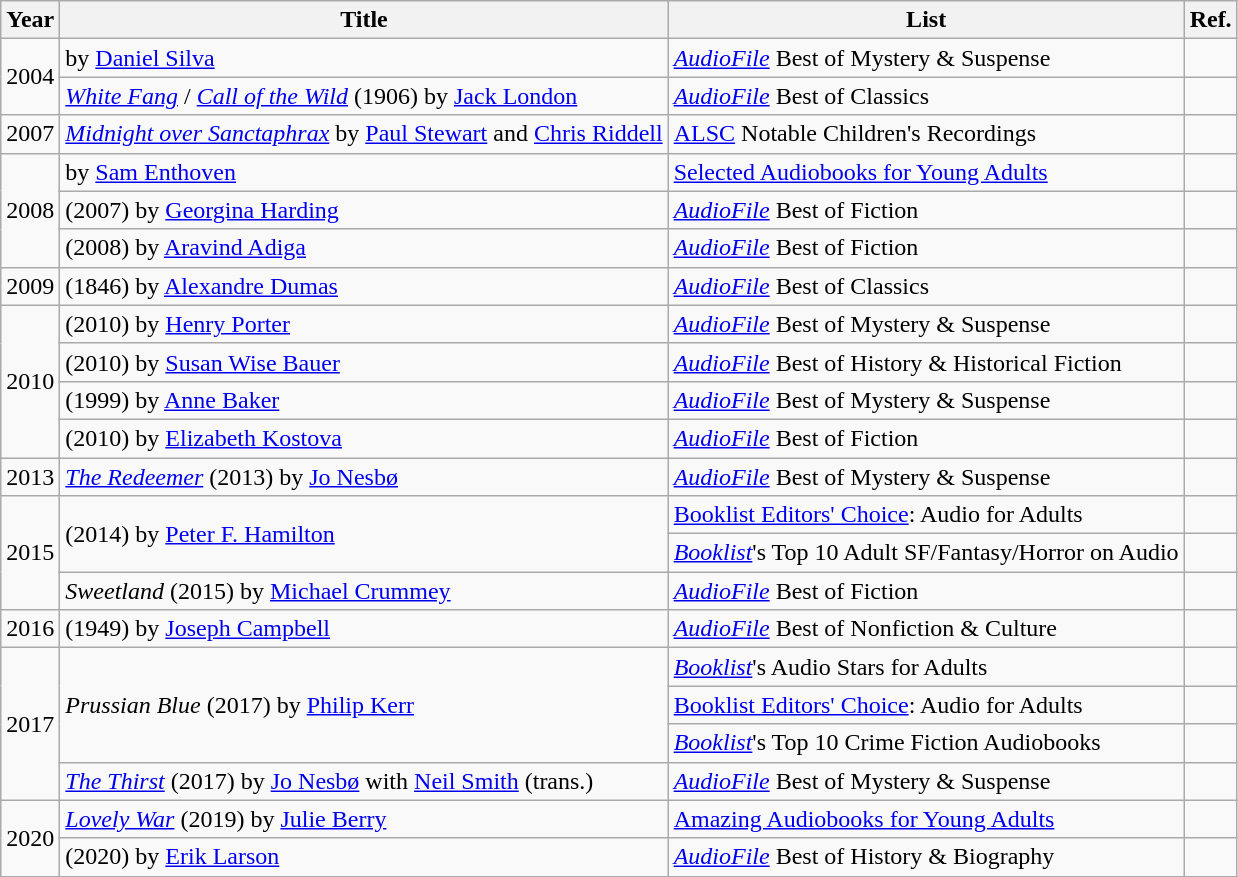<table class="wikitable sortable mw-collapsible">
<tr>
<th>Year</th>
<th>Title</th>
<th>List</th>
<th>Ref.</th>
</tr>
<tr>
<td rowspan="2">2004</td>
<td><em></em> by <a href='#'>Daniel Silva</a></td>
<td><em><a href='#'>AudioFile</a></em> Best of Mystery & Suspense</td>
<td></td>
</tr>
<tr>
<td><em><a href='#'>White Fang</a></em> / <em><a href='#'>Call of the Wild</a></em> (1906) by <a href='#'>Jack London</a></td>
<td><em><a href='#'>AudioFile</a></em> Best of Classics</td>
<td></td>
</tr>
<tr>
<td>2007</td>
<td><em><a href='#'>Midnight over Sanctaphrax</a></em> by <a href='#'>Paul Stewart</a> and <a href='#'>Chris Riddell</a></td>
<td><a href='#'>ALSC</a> Notable Children's Recordings</td>
<td></td>
</tr>
<tr>
<td rowspan="3">2008</td>
<td><em></em> by <a href='#'>Sam Enthoven</a></td>
<td><a href='#'>Selected Audiobooks for Young Adults</a></td>
<td></td>
</tr>
<tr>
<td><em></em> (2007) by <a href='#'>Georgina Harding</a></td>
<td><em><a href='#'>AudioFile</a></em> Best of Fiction</td>
<td></td>
</tr>
<tr>
<td><em></em> (2008) by <a href='#'>Aravind Adiga</a></td>
<td><em><a href='#'>AudioFile</a></em> Best of Fiction</td>
<td></td>
</tr>
<tr>
<td>2009</td>
<td><em></em>(1846) by <a href='#'>Alexandre Dumas</a></td>
<td><em><a href='#'>AudioFile</a></em> Best of Classics</td>
<td></td>
</tr>
<tr>
<td rowspan="4">2010</td>
<td><em></em> (2010) by <a href='#'>Henry Porter</a></td>
<td><em><a href='#'>AudioFile</a></em> Best of Mystery & Suspense</td>
<td></td>
</tr>
<tr>
<td><em></em>(2010) by <a href='#'>Susan Wise Bauer</a></td>
<td><em><a href='#'>AudioFile</a></em> Best of History & Historical Fiction</td>
<td></td>
</tr>
<tr>
<td><em></em> (1999) by <a href='#'>Anne Baker</a></td>
<td><em><a href='#'>AudioFile</a></em> Best of Mystery & Suspense</td>
<td></td>
</tr>
<tr>
<td><em></em> (2010) by <a href='#'>Elizabeth Kostova</a></td>
<td><em><a href='#'>AudioFile</a></em> Best of Fiction</td>
<td></td>
</tr>
<tr>
<td>2013</td>
<td><em><a href='#'>The Redeemer</a></em> (2013) by <a href='#'>Jo Nesbø</a></td>
<td><em><a href='#'>AudioFile</a></em> Best of Mystery & Suspense</td>
<td></td>
</tr>
<tr>
<td rowspan="3">2015</td>
<td rowspan="2"><em></em> (2014) by <a href='#'>Peter F. Hamilton</a></td>
<td><a href='#'>Booklist Editors' Choice</a>: Audio for Adults</td>
<td></td>
</tr>
<tr>
<td><em><a href='#'>Booklist</a></em>'s Top 10 Adult SF/Fantasy/Horror on Audio</td>
<td></td>
</tr>
<tr>
<td><em>Sweetland</em> (2015) by <a href='#'>Michael Crummey</a></td>
<td><em><a href='#'>AudioFile</a></em> Best of Fiction</td>
<td></td>
</tr>
<tr>
<td>2016</td>
<td><em></em> (1949) by <a href='#'>Joseph Campbell</a></td>
<td><em><a href='#'>AudioFile</a></em> Best of Nonfiction & Culture</td>
<td></td>
</tr>
<tr>
<td rowspan="4">2017</td>
<td rowspan="3"><em>Prussian Blue</em> (2017) by <a href='#'>Philip Kerr</a></td>
<td><em><a href='#'>Booklist</a></em>'s Audio Stars for Adults</td>
<td></td>
</tr>
<tr>
<td><a href='#'>Booklist Editors' Choice</a>: Audio for Adults</td>
<td></td>
</tr>
<tr>
<td><em><a href='#'>Booklist</a></em>'s Top 10 Crime Fiction Audiobooks</td>
<td></td>
</tr>
<tr>
<td><em><a href='#'>The Thirst</a></em> (2017) by <a href='#'>Jo Nesbø</a> with <a href='#'>Neil Smith</a> (trans.)</td>
<td><em><a href='#'>AudioFile</a></em> Best of Mystery & Suspense</td>
<td></td>
</tr>
<tr>
<td rowspan="2">2020</td>
<td><em><a href='#'>Lovely War</a></em> (2019) by <a href='#'>Julie Berry</a></td>
<td><a href='#'>Amazing Audiobooks for Young Adults</a></td>
<td></td>
</tr>
<tr>
<td><em></em> (2020) by <a href='#'>Erik Larson</a></td>
<td><em><a href='#'>AudioFile</a></em> Best of History & Biography</td>
<td></td>
</tr>
</table>
